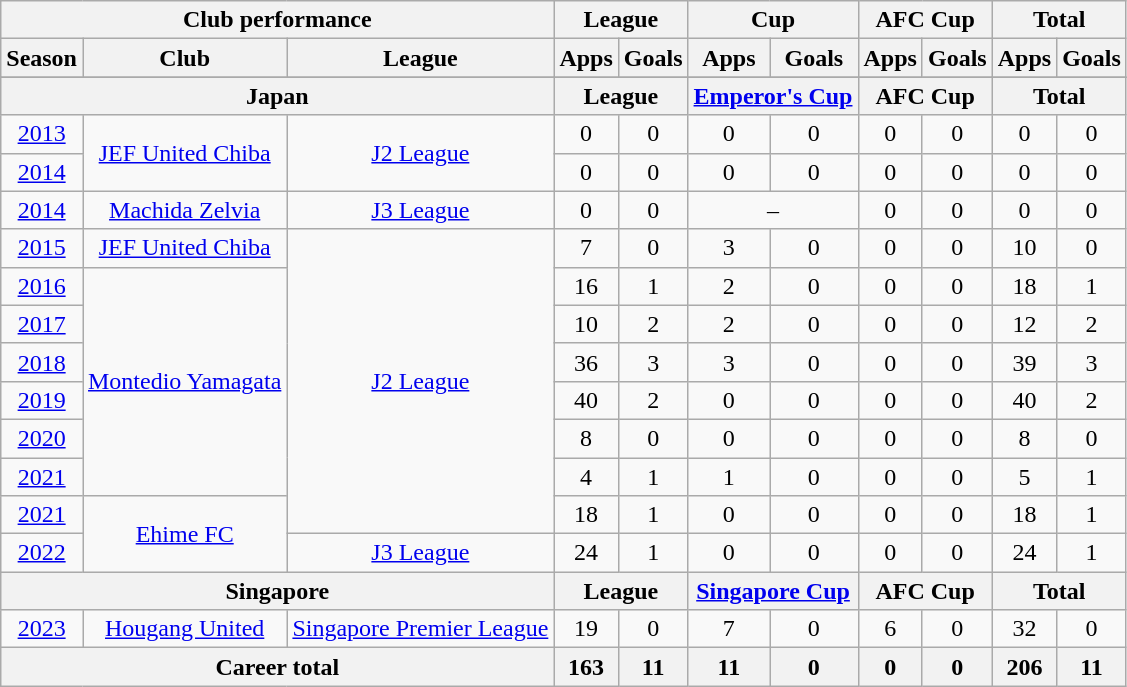<table class="wikitable" style="text-align:center">
<tr>
<th colspan=3>Club performance</th>
<th colspan=2>League</th>
<th colspan=2>Cup</th>
<th colspan=2>AFC Cup</th>
<th colspan=2>Total</th>
</tr>
<tr>
<th>Season</th>
<th>Club</th>
<th>League</th>
<th>Apps</th>
<th>Goals</th>
<th>Apps</th>
<th>Goals</th>
<th>Apps</th>
<th>Goals</th>
<th>Apps</th>
<th>Goals</th>
</tr>
<tr>
</tr>
<tr>
<th colspan=3>Japan</th>
<th colspan=2>League</th>
<th colspan=2><a href='#'>Emperor's Cup</a></th>
<th colspan=2>AFC Cup</th>
<th colspan=2>Total</th>
</tr>
<tr>
<td><a href='#'>2013</a></td>
<td rowspan="2"><a href='#'>JEF United Chiba</a></td>
<td rowspan="2"><a href='#'>J2 League</a></td>
<td>0</td>
<td>0</td>
<td>0</td>
<td>0</td>
<td>0</td>
<td>0</td>
<td>0</td>
<td>0</td>
</tr>
<tr>
<td><a href='#'>2014</a></td>
<td>0</td>
<td>0</td>
<td>0</td>
<td>0</td>
<td>0</td>
<td>0</td>
<td>0</td>
<td>0</td>
</tr>
<tr>
<td><a href='#'>2014</a></td>
<td rowspan="1"><a href='#'>Machida Zelvia</a></td>
<td rowspan="1"><a href='#'>J3 League</a></td>
<td>0</td>
<td>0</td>
<td colspan="2">–</td>
<td>0</td>
<td>0</td>
<td>0</td>
<td>0</td>
</tr>
<tr>
<td><a href='#'>2015</a></td>
<td rowspan="1"><a href='#'>JEF United Chiba</a></td>
<td rowspan="8"><a href='#'>J2 League</a></td>
<td>7</td>
<td>0</td>
<td>3</td>
<td>0</td>
<td>0</td>
<td>0</td>
<td>10</td>
<td>0</td>
</tr>
<tr>
<td><a href='#'>2016</a></td>
<td rowspan="6"><a href='#'>Montedio Yamagata</a></td>
<td>16</td>
<td>1</td>
<td>2</td>
<td>0</td>
<td>0</td>
<td>0</td>
<td>18</td>
<td>1</td>
</tr>
<tr>
<td><a href='#'>2017</a></td>
<td>10</td>
<td>2</td>
<td>2</td>
<td>0</td>
<td>0</td>
<td>0</td>
<td>12</td>
<td>2</td>
</tr>
<tr>
<td><a href='#'>2018</a></td>
<td>36</td>
<td>3</td>
<td>3</td>
<td>0</td>
<td>0</td>
<td>0</td>
<td>39</td>
<td>3</td>
</tr>
<tr>
<td><a href='#'>2019</a></td>
<td>40</td>
<td>2</td>
<td>0</td>
<td>0</td>
<td>0</td>
<td>0</td>
<td>40</td>
<td>2</td>
</tr>
<tr>
<td><a href='#'>2020</a></td>
<td>8</td>
<td>0</td>
<td>0</td>
<td>0</td>
<td>0</td>
<td>0</td>
<td>8</td>
<td>0</td>
</tr>
<tr>
<td><a href='#'>2021</a></td>
<td>4</td>
<td>1</td>
<td>1</td>
<td>0</td>
<td>0</td>
<td>0</td>
<td>5</td>
<td>1</td>
</tr>
<tr>
<td><a href='#'>2021</a></td>
<td rowspan="2"><a href='#'>Ehime FC</a></td>
<td>18</td>
<td>1</td>
<td>0</td>
<td>0</td>
<td>0</td>
<td>0</td>
<td>18</td>
<td>1</td>
</tr>
<tr>
<td><a href='#'>2022</a></td>
<td rowspan="1"><a href='#'>J3 League</a></td>
<td>24</td>
<td>1</td>
<td>0</td>
<td>0</td>
<td>0</td>
<td>0</td>
<td>24</td>
<td>1</td>
</tr>
<tr>
<th colspan=3>Singapore</th>
<th colspan=2>League</th>
<th colspan=2><a href='#'>Singapore Cup</a></th>
<th colspan=2>AFC Cup</th>
<th colspan=2>Total</th>
</tr>
<tr>
<td><a href='#'>2023</a></td>
<td><a href='#'>Hougang United</a></td>
<td><a href='#'>Singapore Premier League</a></td>
<td>19</td>
<td>0</td>
<td>7</td>
<td>0</td>
<td>6</td>
<td>0</td>
<td>32</td>
<td>0</td>
</tr>
<tr>
<th colspan=3>Career total</th>
<th>163</th>
<th>11</th>
<th>11</th>
<th>0</th>
<th>0</th>
<th>0</th>
<th>206</th>
<th>11</th>
</tr>
</table>
